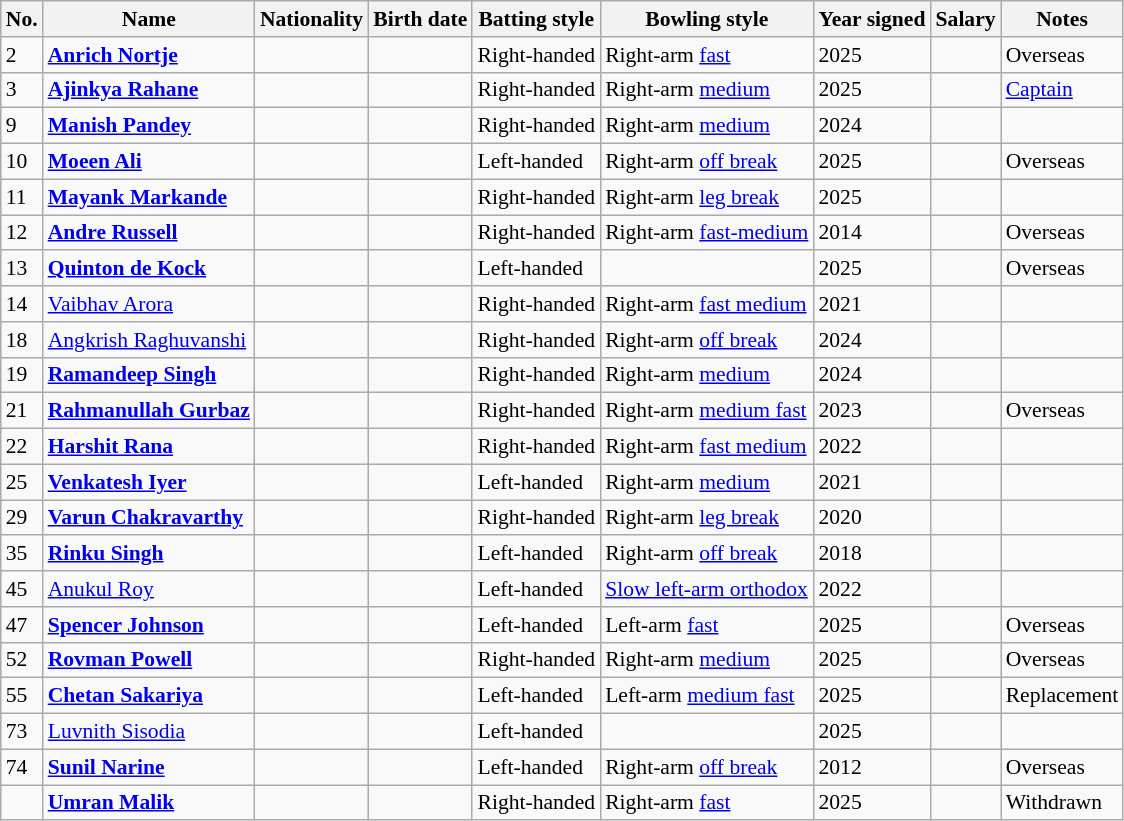<table class="wikitable" style="font-size:90%;">
<tr>
<th>No.</th>
<th>Name</th>
<th>Nationality</th>
<th>Birth date</th>
<th>Batting style</th>
<th>Bowling style</th>
<th>Year signed</th>
<th>Salary</th>
<th>Notes</th>
</tr>
<tr>
<td>2</td>
<td><strong><a href='#'>Anrich Nortje</a></strong></td>
<td></td>
<td></td>
<td>Right-handed</td>
<td>Right-arm <a href='#'>fast</a></td>
<td>2025</td>
<td></td>
<td>Overseas</td>
</tr>
<tr>
<td>3</td>
<td><strong><a href='#'>Ajinkya Rahane</a></strong></td>
<td></td>
<td></td>
<td>Right-handed</td>
<td>Right-arm <a href='#'>medium</a></td>
<td>2025</td>
<td></td>
<td><a href='#'>Captain</a></td>
</tr>
<tr>
<td>9</td>
<td><strong><a href='#'>Manish Pandey</a></strong></td>
<td></td>
<td></td>
<td>Right-handed</td>
<td>Right-arm <a href='#'>medium</a></td>
<td>2024</td>
<td></td>
<td></td>
</tr>
<tr>
<td>10</td>
<td><strong><a href='#'>Moeen Ali</a></strong></td>
<td></td>
<td></td>
<td>Left-handed</td>
<td>Right-arm <a href='#'>off break</a></td>
<td>2025</td>
<td></td>
<td>Overseas</td>
</tr>
<tr>
<td>11</td>
<td><strong><a href='#'>Mayank Markande</a></strong></td>
<td></td>
<td></td>
<td>Right-handed</td>
<td>Right-arm <a href='#'>leg break</a></td>
<td>2025</td>
<td></td>
<td></td>
</tr>
<tr>
<td>12</td>
<td><strong><a href='#'>Andre Russell</a></strong></td>
<td></td>
<td></td>
<td>Right-handed</td>
<td>Right-arm <a href='#'>fast-medium</a></td>
<td>2014</td>
<td></td>
<td>Overseas</td>
</tr>
<tr>
<td>13</td>
<td><strong><a href='#'>Quinton de Kock</a></strong></td>
<td></td>
<td></td>
<td>Left-handed</td>
<td></td>
<td>2025</td>
<td></td>
<td>Overseas</td>
</tr>
<tr>
<td>14</td>
<td><a href='#'>Vaibhav Arora</a></td>
<td></td>
<td></td>
<td>Right-handed</td>
<td>Right-arm <a href='#'>fast medium</a></td>
<td>2021</td>
<td></td>
<td></td>
</tr>
<tr>
<td>18</td>
<td><a href='#'>Angkrish Raghuvanshi</a></td>
<td></td>
<td></td>
<td>Right-handed</td>
<td>Right-arm <a href='#'>off break</a></td>
<td>2024</td>
<td></td>
<td></td>
</tr>
<tr>
<td>19</td>
<td><strong><a href='#'>Ramandeep Singh</a></strong></td>
<td></td>
<td></td>
<td>Right-handed</td>
<td>Right-arm <a href='#'>medium</a></td>
<td>2024</td>
<td></td>
<td></td>
</tr>
<tr>
<td>21</td>
<td><strong><a href='#'>Rahmanullah Gurbaz</a></strong></td>
<td></td>
<td></td>
<td>Right-handed</td>
<td>Right-arm <a href='#'>medium fast</a></td>
<td>2023</td>
<td></td>
<td>Overseas</td>
</tr>
<tr>
<td>22</td>
<td><strong><a href='#'>Harshit Rana</a></strong></td>
<td></td>
<td></td>
<td>Right-handed</td>
<td>Right-arm <a href='#'>fast medium</a></td>
<td>2022</td>
<td></td>
<td></td>
</tr>
<tr>
<td>25</td>
<td><strong><a href='#'>Venkatesh Iyer</a></strong></td>
<td></td>
<td></td>
<td>Left-handed</td>
<td>Right-arm <a href='#'>medium</a></td>
<td>2021</td>
<td></td>
<td></td>
</tr>
<tr>
<td>29</td>
<td><strong><a href='#'>Varun Chakravarthy</a></strong></td>
<td></td>
<td></td>
<td>Right-handed</td>
<td>Right-arm <a href='#'>leg break</a></td>
<td>2020</td>
<td></td>
<td></td>
</tr>
<tr>
<td>35</td>
<td><strong><a href='#'>Rinku Singh</a></strong></td>
<td></td>
<td></td>
<td>Left-handed</td>
<td>Right-arm <a href='#'>off break</a></td>
<td>2018</td>
<td></td>
<td></td>
</tr>
<tr>
<td>45</td>
<td><a href='#'>Anukul Roy</a></td>
<td></td>
<td></td>
<td>Left-handed</td>
<td><a href='#'>Slow left-arm orthodox</a></td>
<td>2022</td>
<td></td>
<td></td>
</tr>
<tr>
<td>47</td>
<td><strong><a href='#'>Spencer Johnson</a></strong></td>
<td></td>
<td></td>
<td>Left-handed</td>
<td>Left-arm <a href='#'>fast</a></td>
<td>2025</td>
<td></td>
<td>Overseas</td>
</tr>
<tr>
<td>52</td>
<td><strong><a href='#'>Rovman Powell</a></strong></td>
<td></td>
<td></td>
<td>Right-handed</td>
<td>Right-arm <a href='#'>medium</a></td>
<td>2025</td>
<td></td>
<td>Overseas</td>
</tr>
<tr>
<td>55</td>
<td><strong><a href='#'>Chetan Sakariya</a></strong></td>
<td></td>
<td></td>
<td>Left-handed</td>
<td>Left-arm <a href='#'>medium fast</a></td>
<td>2025</td>
<td></td>
<td>Replacement</td>
</tr>
<tr>
<td>73</td>
<td><a href='#'>Luvnith Sisodia</a></td>
<td></td>
<td></td>
<td>Left-handed</td>
<td></td>
<td>2025</td>
<td></td>
<td></td>
</tr>
<tr>
<td>74</td>
<td><strong><a href='#'>Sunil Narine</a></strong></td>
<td></td>
<td></td>
<td>Left-handed</td>
<td>Right-arm <a href='#'>off break</a></td>
<td>2012</td>
<td></td>
<td>Overseas</td>
</tr>
<tr>
<td></td>
<td><strong><a href='#'>Umran Malik</a></strong></td>
<td></td>
<td></td>
<td>Right-handed</td>
<td>Right-arm <a href='#'>fast</a></td>
<td>2025</td>
<td></td>
<td>Withdrawn</td>
</tr>
</table>
